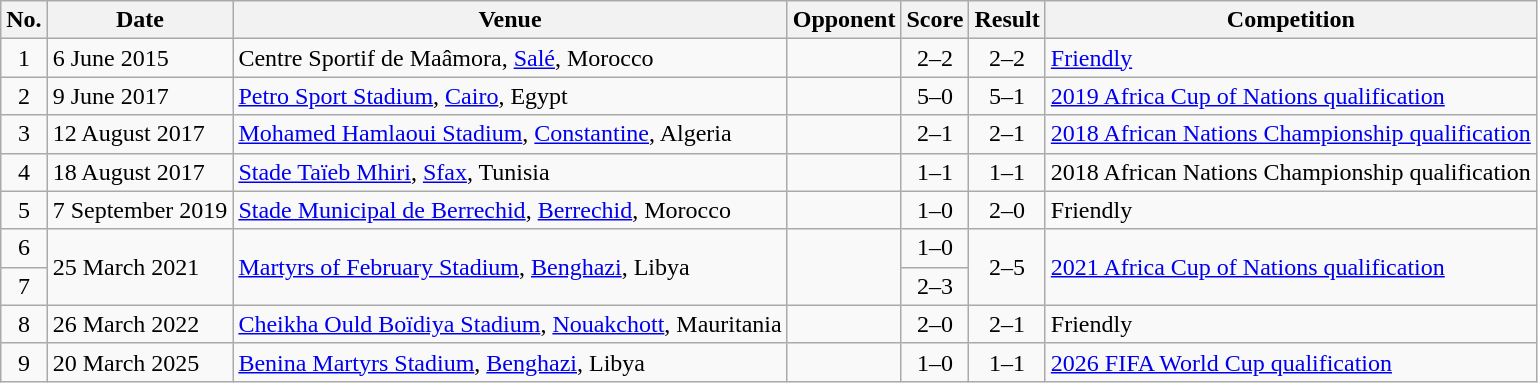<table class="wikitable sortable">
<tr>
<th scope="col">No.</th>
<th scope="col">Date</th>
<th scope="col">Venue</th>
<th scope="col">Opponent</th>
<th scope="col">Score</th>
<th scope="col">Result</th>
<th scope="col">Competition</th>
</tr>
<tr>
<td style="text-align:center">1</td>
<td>6 June 2015</td>
<td>Centre Sportif de Maâmora, <a href='#'>Salé</a>, Morocco</td>
<td></td>
<td style="text-align:center">2–2</td>
<td style="text-align:center">2–2</td>
<td><a href='#'>Friendly</a></td>
</tr>
<tr>
<td style="text-align:center">2</td>
<td>9 June 2017</td>
<td><a href='#'>Petro Sport Stadium</a>, <a href='#'>Cairo</a>, Egypt</td>
<td></td>
<td style="text-align:center">5–0</td>
<td style="text-align:center">5–1</td>
<td><a href='#'>2019 Africa Cup of Nations qualification</a></td>
</tr>
<tr>
<td style="text-align:center">3</td>
<td>12 August 2017</td>
<td><a href='#'>Mohamed Hamlaoui Stadium</a>, <a href='#'>Constantine</a>, Algeria</td>
<td></td>
<td style="text-align:center">2–1</td>
<td style="text-align:center">2–1</td>
<td><a href='#'>2018 African Nations Championship qualification</a></td>
</tr>
<tr>
<td style="text-align:center">4</td>
<td>18 August 2017</td>
<td><a href='#'>Stade Taïeb Mhiri</a>, <a href='#'>Sfax</a>, Tunisia</td>
<td></td>
<td style="text-align:center">1–1</td>
<td style="text-align:center">1–1</td>
<td>2018 African Nations Championship qualification</td>
</tr>
<tr>
<td style="text-align:center">5</td>
<td>7 September 2019</td>
<td><a href='#'>Stade Municipal de Berrechid</a>, <a href='#'>Berrechid</a>, Morocco</td>
<td></td>
<td style="text-align:center">1–0</td>
<td style="text-align:center">2–0</td>
<td>Friendly</td>
</tr>
<tr>
<td style="text-align:center">6</td>
<td rowspan=2>25 March 2021</td>
<td rowspan=2><a href='#'>Martyrs of February Stadium</a>, <a href='#'>Benghazi</a>, Libya</td>
<td rowspan=2></td>
<td style="text-align:center">1–0</td>
<td align=center rowspan=2>2–5</td>
<td rowspan=2><a href='#'>2021 Africa Cup of Nations qualification</a></td>
</tr>
<tr>
<td style="text-align:center">7</td>
<td style="text-align:center">2–3</td>
</tr>
<tr>
<td style="text-align:center">8</td>
<td>26 March 2022</td>
<td><a href='#'>Cheikha Ould Boïdiya Stadium</a>, <a href='#'>Nouakchott</a>, Mauritania</td>
<td></td>
<td style="text-align:center">2–0</td>
<td style="text-align:center">2–1</td>
<td>Friendly</td>
</tr>
<tr>
<td style="text-align:center">9</td>
<td>20 March 2025</td>
<td><a href='#'>Benina Martyrs Stadium</a>, <a href='#'>Benghazi</a>, Libya</td>
<td></td>
<td style="text-align:center">1–0</td>
<td style="text-align:center">1–1</td>
<td><a href='#'>2026 FIFA World Cup qualification</a></td>
</tr>
</table>
